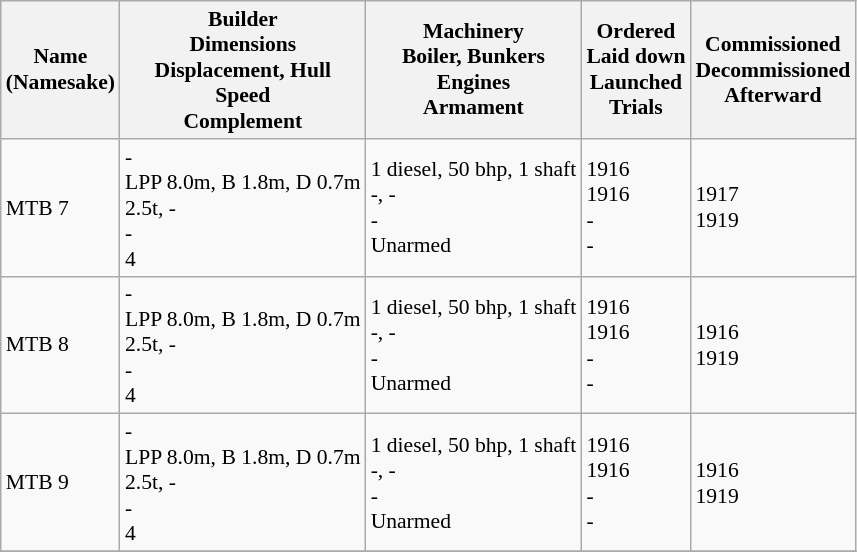<table class="wikitable" style="font-size:90%;">
<tr bgcolor="#e6e9ff">
<th>Name<br>(Namesake)</th>
<th>Builder<br>Dimensions<br>Displacement, Hull<br>Speed<br>Complement</th>
<th>Machinery<br>Boiler, Bunkers<br>Engines<br>Armament</th>
<th>Ordered<br>Laid down<br>Launched<br>Trials</th>
<th>Commissioned<br>Decommissioned<br>Afterward</th>
</tr>
<tr ---->
<td>MTB 7</td>
<td>-<br>LPP 8.0m, B 1.8m, D 0.7m<br>2.5t, -<br>-<br>4</td>
<td>1 diesel, 50 bhp, 1 shaft<br>-, -<br>-<br>Unarmed</td>
<td>1916<br>1916<br>-<br>-</td>
<td>1917<br>1919</td>
</tr>
<tr ---->
<td>MTB 8</td>
<td>-<br>LPP 8.0m, B 1.8m, D 0.7m<br>2.5t, -<br>-<br>4</td>
<td>1 diesel, 50 bhp, 1 shaft<br>-, -<br>-<br>Unarmed</td>
<td>1916<br>1916<br>-<br>-</td>
<td>1916<br>1919</td>
</tr>
<tr ---->
<td>MTB 9</td>
<td>-<br>LPP 8.0m, B 1.8m, D 0.7m<br>2.5t, -<br>-<br>4</td>
<td>1 diesel, 50 bhp, 1 shaft<br>-, -<br>-<br>Unarmed</td>
<td>1916<br>1916<br>-<br>-</td>
<td>1916<br>1919</td>
</tr>
<tr ---->
</tr>
</table>
